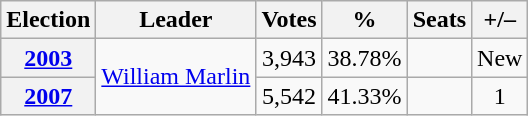<table class=wikitable style=text-align:center>
<tr>
<th>Election</th>
<th>Leader</th>
<th>Votes</th>
<th>%</th>
<th>Seats</th>
<th>+/–</th>
</tr>
<tr>
<th><a href='#'>2003</a></th>
<td rowspan=2><a href='#'>William Marlin</a></td>
<td>3,943</td>
<td>38.78%</td>
<td></td>
<td>New</td>
</tr>
<tr>
<th><a href='#'>2007</a></th>
<td>5,542</td>
<td>41.33%</td>
<td></td>
<td> 1</td>
</tr>
</table>
